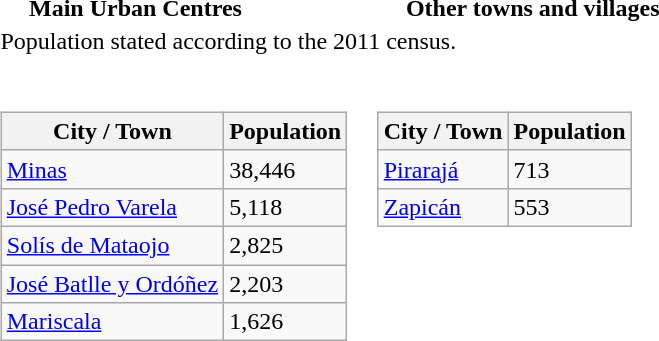<table style="margin-top:16px;">
<tr>
<th align="left" style="padding-left:20px;">Main Urban Centres</th>
<th align="left" style="padding-left:20px;">Other towns and villages</th>
</tr>
<tr>
<td colspan=2>Population stated according to the 2011 census.</td>
</tr>
<tr valign="top">
<td><br><table class="wikitable">
<tr>
<th>City / Town</th>
<th>Population</th>
</tr>
<tr>
<td><a href='#'>Minas</a></td>
<td>38,446</td>
</tr>
<tr>
<td><a href='#'>José Pedro Varela</a></td>
<td>5,118</td>
</tr>
<tr>
<td><a href='#'>Solís de Mataojo</a></td>
<td>2,825</td>
</tr>
<tr>
<td><a href='#'>José Batlle y Ordóñez</a></td>
<td>2,203</td>
</tr>
<tr>
<td><a href='#'>Mariscala</a></td>
<td>1,626</td>
</tr>
</table>
</td>
<td><br><table class="wikitable">
<tr>
<th>City / Town</th>
<th>Population</th>
</tr>
<tr>
<td><a href='#'>Pirarajá</a></td>
<td>713</td>
</tr>
<tr>
<td><a href='#'>Zapicán</a></td>
<td>553</td>
</tr>
</table>
</td>
</tr>
</table>
